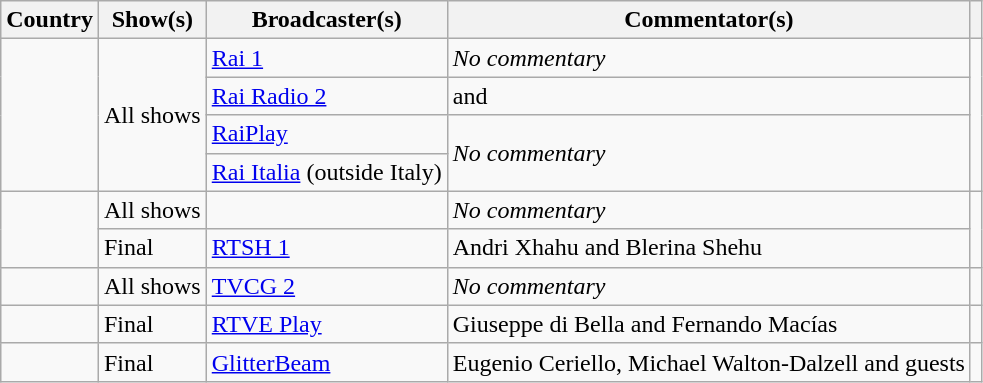<table class="wikitable">
<tr>
<th>Country</th>
<th>Show(s)</th>
<th>Broadcaster(s)</th>
<th>Commentator(s)</th>
<th></th>
</tr>
<tr>
<td rowspan="4"></td>
<td rowspan="4">All shows</td>
<td><a href='#'>Rai 1</a></td>
<td><em>No commentary</em></td>
<td rowspan="4"></td>
</tr>
<tr>
<td><a href='#'>Rai Radio 2</a></td>
<td> and </td>
</tr>
<tr>
<td><a href='#'>RaiPlay</a></td>
<td rowspan="2"><em>No commentary</em></td>
</tr>
<tr>
<td><a href='#'>Rai Italia</a> (outside Italy)</td>
</tr>
<tr>
<td rowspan="2"></td>
<td>All shows</td>
<td></td>
<td><em>No commentary</em></td>
<td rowspan="2"></td>
</tr>
<tr>
<td>Final</td>
<td><a href='#'>RTSH 1</a></td>
<td>Andri Xhahu and Blerina Shehu</td>
</tr>
<tr>
<td></td>
<td>All shows</td>
<td><a href='#'>TVCG 2</a></td>
<td><em>No commentary</em></td>
<td></td>
</tr>
<tr>
<td></td>
<td>Final</td>
<td><a href='#'>RTVE Play</a></td>
<td>Giuseppe di Bella and Fernando Macías</td>
<td></td>
</tr>
<tr>
<td></td>
<td>Final</td>
<td><a href='#'>GlitterBeam</a></td>
<td>Eugenio Ceriello, Michael Walton-Dalzell and guests</td>
<td></td>
</tr>
</table>
